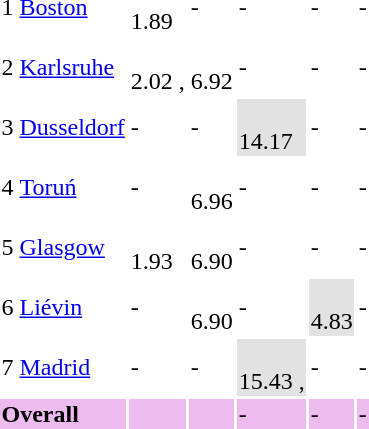<table>
<tr>
<td>1</td>
<td align=left><a href='#'>Boston</a></td>
<td> <br>1.89</td>
<td> -</td>
<td> -</td>
<td> -</td>
<td> -</td>
</tr>
<tr>
<td>2</td>
<td align=left><a href='#'>Karlsruhe</a></td>
<td> <br>2.02 , </td>
<td> <br>6.92</td>
<td> -</td>
<td> -</td>
<td> -</td>
</tr>
<tr>
<td>3</td>
<td align=left><a href='#'>Dusseldorf</a></td>
<td> -</td>
<td> -</td>
<td bgcolor=#e2e2e2> <br>14.17</td>
<td> -</td>
<td> -</td>
</tr>
<tr>
<td>4</td>
<td align=left><a href='#'>Toruń</a></td>
<td> -</td>
<td> <br>6.96</td>
<td> -</td>
<td> -</td>
<td> -</td>
</tr>
<tr>
<td>5</td>
<td align=left><a href='#'>Glasgow</a></td>
<td> <br>1.93</td>
<td> <br>6.90</td>
<td> -</td>
<td> -</td>
<td> -</td>
</tr>
<tr>
<td>6</td>
<td align=left><a href='#'>Liévin</a></td>
<td> -</td>
<td> <br>6.90</td>
<td> -</td>
<td bgcolor=#e2e2e2> <br>4.83</td>
<td> -</td>
</tr>
<tr>
<td>7</td>
<td align=left><a href='#'>Madrid</a></td>
<td> -</td>
<td> -</td>
<td bgcolor=#e2e2e2> <br>15.43 , </td>
<td> -</td>
<td> -</td>
</tr>
<tr bgcolor=#eebbee>
<td colspan="2"><strong>Overall</strong></td>
<td> </td>
<td> </td>
<td> -</td>
<td> -</td>
<td> -</td>
</tr>
</table>
